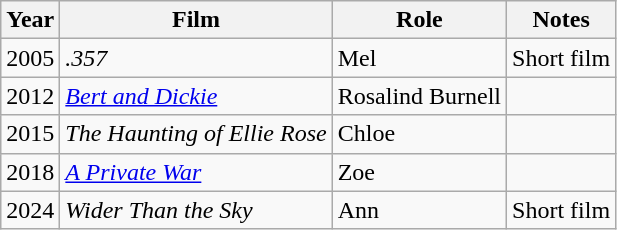<table class="wikitable">
<tr>
<th>Year</th>
<th>Film</th>
<th>Role</th>
<th>Notes</th>
</tr>
<tr>
<td>2005</td>
<td><em>.357</em></td>
<td>Mel</td>
<td>Short film</td>
</tr>
<tr>
<td>2012</td>
<td><em><a href='#'>Bert and Dickie</a></em></td>
<td>Rosalind Burnell</td>
<td></td>
</tr>
<tr>
<td>2015</td>
<td><em>The Haunting of Ellie Rose</em></td>
<td>Chloe</td>
<td></td>
</tr>
<tr>
<td>2018</td>
<td><em><a href='#'>A Private War</a></em></td>
<td>Zoe</td>
<td></td>
</tr>
<tr>
<td>2024</td>
<td><em>Wider Than the Sky</em></td>
<td>Ann</td>
<td>Short film</td>
</tr>
</table>
